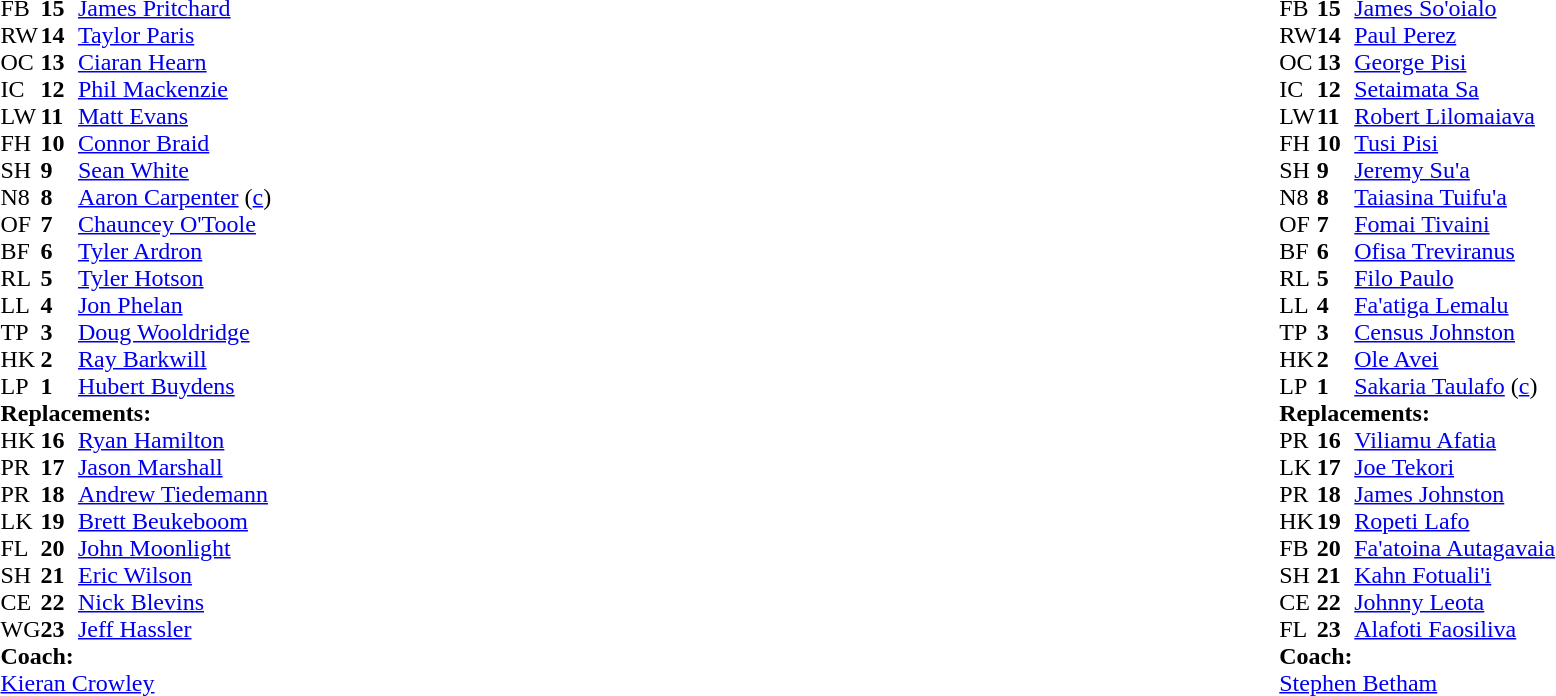<table width="100%">
<tr>
<td valign="top" width="50%"><br><table style="font-size: 100%" cellspacing="0" cellpadding="0">
<tr>
<th width="25"></th>
<th width="25"></th>
</tr>
<tr>
<td>FB</td>
<td><strong>15</strong></td>
<td><a href='#'>James Pritchard</a></td>
</tr>
<tr>
<td>RW</td>
<td><strong>14</strong></td>
<td><a href='#'>Taylor Paris</a></td>
</tr>
<tr>
<td>OC</td>
<td><strong>13</strong></td>
<td><a href='#'>Ciaran Hearn</a></td>
</tr>
<tr>
<td>IC</td>
<td><strong>12</strong></td>
<td><a href='#'>Phil Mackenzie</a></td>
<td></td>
<td></td>
</tr>
<tr>
<td>LW</td>
<td><strong>11</strong></td>
<td><a href='#'>Matt Evans</a></td>
<td></td>
<td></td>
</tr>
<tr>
<td>FH</td>
<td><strong>10</strong></td>
<td><a href='#'>Connor Braid</a></td>
</tr>
<tr>
<td>SH</td>
<td><strong>9</strong></td>
<td><a href='#'>Sean White</a></td>
<td></td>
<td></td>
</tr>
<tr>
<td>N8</td>
<td><strong>8</strong></td>
<td><a href='#'>Aaron Carpenter</a> (<a href='#'>c</a>)</td>
</tr>
<tr>
<td>OF</td>
<td><strong>7</strong></td>
<td><a href='#'>Chauncey O'Toole</a></td>
</tr>
<tr>
<td>BF</td>
<td><strong>6</strong></td>
<td><a href='#'>Tyler Ardron</a></td>
<td></td>
<td></td>
</tr>
<tr>
<td>RL</td>
<td><strong>5</strong></td>
<td><a href='#'>Tyler Hotson</a></td>
</tr>
<tr>
<td>LL</td>
<td><strong>4</strong></td>
<td><a href='#'>Jon Phelan</a></td>
<td></td>
<td></td>
</tr>
<tr>
<td>TP</td>
<td><strong>3</strong></td>
<td><a href='#'>Doug Wooldridge</a></td>
<td></td>
<td></td>
</tr>
<tr>
<td>HK</td>
<td><strong>2</strong></td>
<td><a href='#'>Ray Barkwill</a></td>
<td></td>
<td></td>
</tr>
<tr>
<td>LP</td>
<td><strong>1</strong></td>
<td><a href='#'>Hubert Buydens</a></td>
<td></td>
<td></td>
</tr>
<tr>
<td colspan=3><strong>Replacements:</strong></td>
</tr>
<tr>
<td>HK</td>
<td><strong>16</strong></td>
<td><a href='#'>Ryan Hamilton</a></td>
<td></td>
<td></td>
</tr>
<tr>
<td>PR</td>
<td><strong>17</strong></td>
<td><a href='#'>Jason Marshall</a></td>
<td></td>
<td></td>
</tr>
<tr>
<td>PR</td>
<td><strong>18</strong></td>
<td><a href='#'>Andrew Tiedemann</a></td>
<td></td>
<td></td>
</tr>
<tr>
<td>LK</td>
<td><strong>19</strong></td>
<td><a href='#'>Brett Beukeboom</a></td>
<td></td>
<td></td>
</tr>
<tr>
<td>FL</td>
<td><strong>20</strong></td>
<td><a href='#'>John Moonlight</a></td>
<td></td>
<td></td>
</tr>
<tr>
<td>SH</td>
<td><strong>21</strong></td>
<td><a href='#'>Eric Wilson</a></td>
<td></td>
<td></td>
</tr>
<tr>
<td>CE</td>
<td><strong>22</strong></td>
<td><a href='#'>Nick Blevins</a></td>
<td></td>
<td></td>
</tr>
<tr>
<td>WG</td>
<td><strong>23</strong></td>
<td><a href='#'>Jeff Hassler</a></td>
<td></td>
<td></td>
</tr>
<tr>
<td colspan=3><strong>Coach:</strong></td>
</tr>
<tr>
<td colspan="4"> <a href='#'>Kieran Crowley</a></td>
</tr>
</table>
</td>
<td valign="top" width="50%"><br><table style="font-size: 100%" cellspacing="0" cellpadding="0" align="center">
<tr>
<th width="25"></th>
<th width="25"></th>
</tr>
<tr>
<td>FB</td>
<td><strong>15</strong></td>
<td><a href='#'>James So'oialo</a></td>
</tr>
<tr>
<td>RW</td>
<td><strong>14</strong></td>
<td><a href='#'>Paul Perez</a></td>
</tr>
<tr>
<td>OC</td>
<td><strong>13</strong></td>
<td><a href='#'>George Pisi</a></td>
</tr>
<tr>
<td>IC</td>
<td><strong>12</strong></td>
<td><a href='#'>Setaimata Sa</a></td>
<td></td>
<td></td>
</tr>
<tr>
<td>LW</td>
<td><strong>11</strong></td>
<td><a href='#'>Robert Lilomaiava</a></td>
</tr>
<tr>
<td>FH</td>
<td><strong>10</strong></td>
<td><a href='#'>Tusi Pisi</a></td>
<td></td>
<td></td>
</tr>
<tr>
<td>SH</td>
<td><strong>9</strong></td>
<td><a href='#'>Jeremy Su'a</a></td>
<td></td>
<td></td>
</tr>
<tr>
<td>N8</td>
<td><strong>8</strong></td>
<td><a href='#'>Taiasina Tuifu'a</a></td>
<td></td>
<td></td>
</tr>
<tr>
<td>OF</td>
<td><strong>7</strong></td>
<td><a href='#'>Fomai Tivaini</a></td>
</tr>
<tr>
<td>BF</td>
<td><strong>6</strong></td>
<td><a href='#'>Ofisa Treviranus</a></td>
<td></td>
<td></td>
</tr>
<tr>
<td>RL</td>
<td><strong>5</strong></td>
<td><a href='#'>Filo Paulo</a></td>
</tr>
<tr>
<td>LL</td>
<td><strong>4</strong></td>
<td><a href='#'>Fa'atiga Lemalu</a></td>
</tr>
<tr>
<td>TP</td>
<td><strong>3</strong></td>
<td><a href='#'>Census Johnston</a></td>
<td></td>
<td></td>
</tr>
<tr>
<td>HK</td>
<td><strong>2</strong></td>
<td><a href='#'>Ole Avei</a></td>
</tr>
<tr>
<td>LP</td>
<td><strong>1</strong></td>
<td><a href='#'>Sakaria Taulafo</a> (<a href='#'>c</a>)</td>
<td></td>
<td></td>
</tr>
<tr>
<td colspan=3><strong>Replacements:</strong></td>
</tr>
<tr>
<td>PR</td>
<td><strong>16</strong></td>
<td><a href='#'>Viliamu Afatia</a></td>
<td></td>
<td></td>
</tr>
<tr>
<td>LK</td>
<td><strong>17</strong></td>
<td><a href='#'>Joe Tekori</a></td>
<td></td>
<td></td>
</tr>
<tr>
<td>PR</td>
<td><strong>18</strong></td>
<td><a href='#'>James Johnston</a></td>
<td></td>
<td></td>
</tr>
<tr>
<td>HK</td>
<td><strong>19</strong></td>
<td><a href='#'>Ropeti Lafo</a></td>
<td></td>
<td></td>
<td></td>
</tr>
<tr>
<td>FB</td>
<td><strong>20</strong></td>
<td><a href='#'>Fa'atoina Autagavaia</a></td>
<td></td>
<td></td>
</tr>
<tr>
<td>SH</td>
<td><strong>21</strong></td>
<td><a href='#'>Kahn Fotuali'i</a></td>
<td></td>
<td></td>
</tr>
<tr>
<td>CE</td>
<td><strong>22</strong></td>
<td><a href='#'>Johnny Leota</a></td>
<td></td>
<td></td>
</tr>
<tr>
<td>FL</td>
<td><strong>23</strong></td>
<td><a href='#'>Alafoti Faosiliva</a></td>
<td></td>
<td></td>
<td></td>
</tr>
<tr>
<td colspan=3><strong>Coach:</strong></td>
</tr>
<tr>
<td colspan="4"><a href='#'>Stephen Betham</a></td>
</tr>
</table>
</td>
</tr>
</table>
